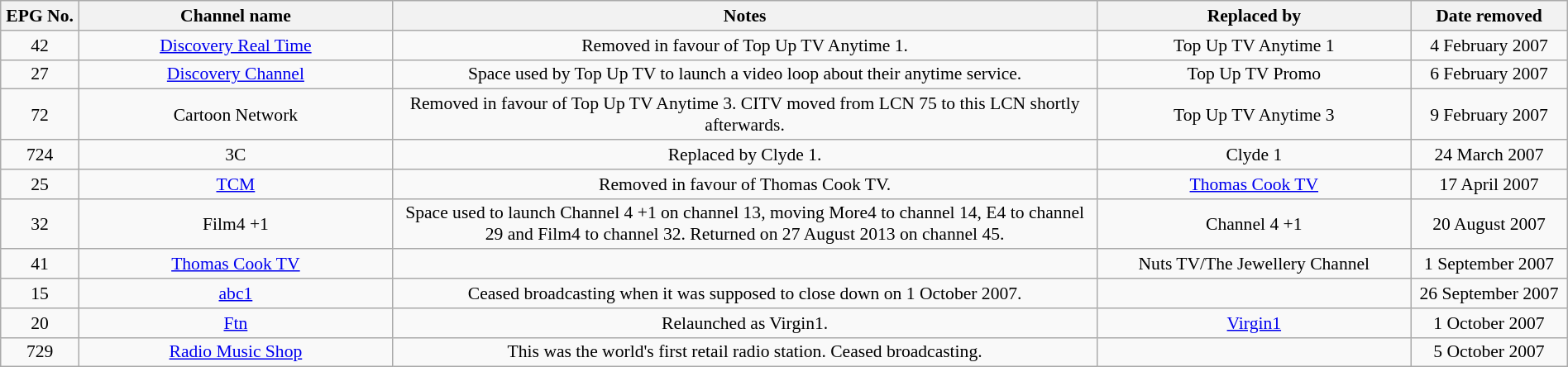<table class="wikitable sortable" style="font-size:90%; text-align:center; width:100%;">
<tr>
<th style="width:5%;">EPG No.</th>
<th style="width:20%;">Channel name</th>
<th style="width:45%;">Notes</th>
<th style="width:20%;">Replaced by</th>
<th style="width:10%;">Date removed</th>
</tr>
<tr>
<td>42</td>
<td><a href='#'>Discovery Real Time</a></td>
<td>Removed in favour of Top Up TV Anytime 1.</td>
<td>Top Up TV Anytime 1</td>
<td>4 February 2007</td>
</tr>
<tr>
<td>27</td>
<td><a href='#'>Discovery Channel</a></td>
<td>Space used by Top Up TV to launch a video loop about their anytime service.</td>
<td>Top Up TV Promo</td>
<td>6 February 2007</td>
</tr>
<tr>
<td>72</td>
<td>Cartoon Network</td>
<td>Removed in favour of Top Up TV Anytime 3. CITV moved from LCN 75 to this LCN shortly afterwards.</td>
<td>Top Up TV Anytime 3</td>
<td>9 February 2007</td>
</tr>
<tr>
<td>724</td>
<td>3C</td>
<td>Replaced by Clyde 1.</td>
<td>Clyde 1</td>
<td>24 March 2007</td>
</tr>
<tr>
<td>25</td>
<td><a href='#'>TCM</a></td>
<td>Removed in favour of Thomas Cook TV.</td>
<td><a href='#'>Thomas Cook TV</a></td>
<td>17 April 2007</td>
</tr>
<tr>
<td>32</td>
<td>Film4 +1</td>
<td>Space used to launch Channel 4 +1 on channel 13, moving More4 to channel 14, E4 to channel 29 and Film4 to channel 32. Returned on 27 August 2013 on channel 45.</td>
<td>Channel 4 +1</td>
<td>20 August 2007</td>
</tr>
<tr>
<td>41</td>
<td><a href='#'>Thomas Cook TV</a></td>
<td></td>
<td>Nuts TV/The Jewellery Channel</td>
<td>1 September 2007</td>
</tr>
<tr>
<td>15</td>
<td><a href='#'>abc1</a></td>
<td>Ceased broadcasting when it was supposed to close down on 1 October 2007.</td>
<td></td>
<td>26 September 2007</td>
</tr>
<tr>
<td>20</td>
<td><a href='#'>Ftn</a></td>
<td>Relaunched as Virgin1.</td>
<td><a href='#'>Virgin1</a></td>
<td>1 October 2007</td>
</tr>
<tr>
<td>729</td>
<td><a href='#'>Radio Music Shop</a></td>
<td>This was the world's first retail radio station. Ceased broadcasting.</td>
<td></td>
<td>5 October 2007</td>
</tr>
</table>
